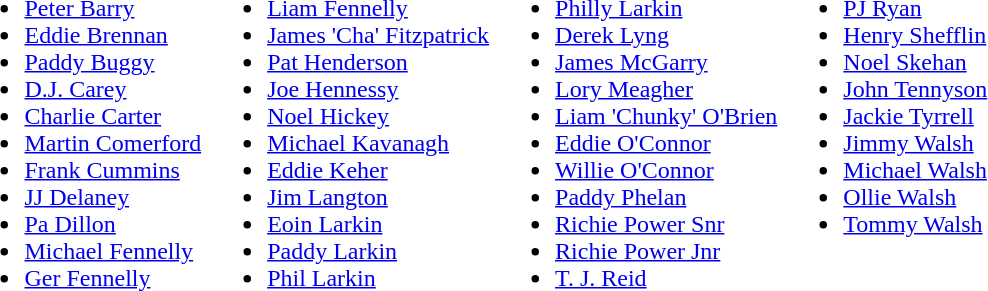<table>
<tr style="vertical-align: top;">
<td><br><ul><li><a href='#'>Peter Barry</a></li><li><a href='#'>Eddie Brennan</a></li><li><a href='#'>Paddy Buggy</a></li><li><a href='#'>D.J. Carey</a></li><li><a href='#'>Charlie Carter</a></li><li><a href='#'>Martin Comerford</a></li><li><a href='#'>Frank Cummins</a></li><li><a href='#'>JJ Delaney</a></li><li><a href='#'>Pa Dillon</a></li><li><a href='#'>Michael Fennelly</a></li><li><a href='#'>Ger Fennelly</a></li></ul></td>
<td><br><ul><li><a href='#'>Liam Fennelly</a></li><li><a href='#'>James 'Cha' Fitzpatrick</a></li><li><a href='#'>Pat Henderson</a></li><li><a href='#'>Joe Hennessy</a></li><li><a href='#'>Noel Hickey</a></li><li><a href='#'>Michael Kavanagh</a></li><li><a href='#'>Eddie Keher</a></li><li><a href='#'>Jim Langton</a></li><li><a href='#'>Eoin Larkin</a></li><li><a href='#'>Paddy Larkin</a></li><li><a href='#'>Phil Larkin</a></li></ul></td>
<td><br><ul><li><a href='#'>Philly Larkin</a></li><li><a href='#'>Derek Lyng</a></li><li><a href='#'>James McGarry</a></li><li><a href='#'>Lory Meagher</a></li><li><a href='#'>Liam 'Chunky' O'Brien</a></li><li><a href='#'>Eddie O'Connor</a></li><li><a href='#'>Willie O'Connor</a></li><li><a href='#'>Paddy Phelan</a></li><li><a href='#'>Richie Power Snr</a></li><li><a href='#'>Richie Power Jnr</a></li><li><a href='#'>T. J. Reid</a></li></ul></td>
<td><br><ul><li><a href='#'>PJ Ryan</a></li><li><a href='#'>Henry Shefflin</a></li><li><a href='#'>Noel Skehan</a></li><li><a href='#'>John Tennyson</a></li><li><a href='#'>Jackie Tyrrell</a></li><li><a href='#'>Jimmy Walsh</a></li><li><a href='#'>Michael Walsh</a></li><li><a href='#'>Ollie Walsh</a></li><li><a href='#'>Tommy Walsh</a></li></ul></td>
</tr>
</table>
